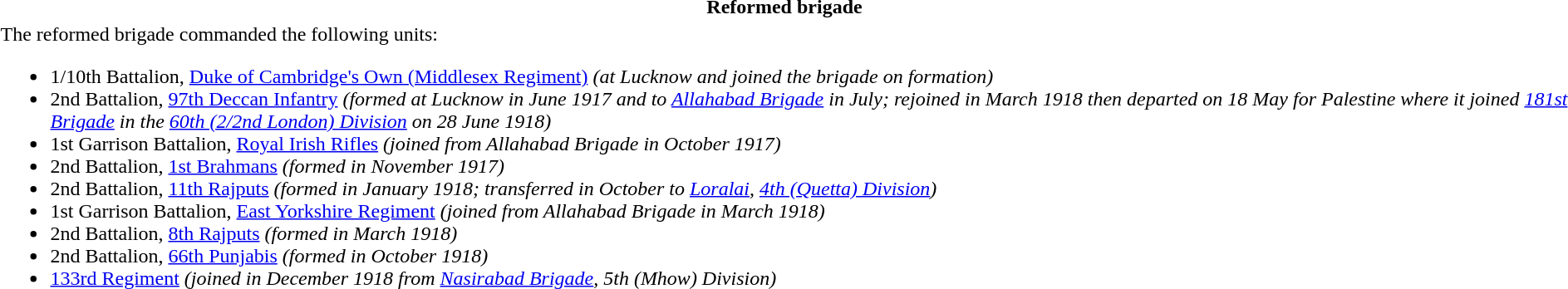<table class="toccolours collapsible collapsed" style="width:100%; background:transparent;">
<tr>
<th>Reformed brigade</th>
</tr>
<tr>
<td>The reformed brigade commanded the following units:<br><ul><li>1/10th Battalion, <a href='#'>Duke of Cambridge's Own (Middlesex Regiment)</a> <em>(at Lucknow and joined the brigade on formation)</em></li><li>2nd Battalion, <a href='#'>97th Deccan Infantry</a> <em>(formed at Lucknow in June 1917 and to <a href='#'>Allahabad Brigade</a> in July; rejoined in March 1918 then departed on 18 May for Palestine where it joined <a href='#'>181st Brigade</a> in the <a href='#'>60th (2/2nd London) Division</a> on 28 June 1918)</em></li><li>1st Garrison Battalion, <a href='#'>Royal Irish Rifles</a> <em>(joined from Allahabad Brigade in October 1917)</em></li><li>2nd Battalion, <a href='#'>1st Brahmans</a> <em>(formed in November 1917)</em></li><li>2nd Battalion, <a href='#'>11th Rajputs</a> <em>(formed in January 1918; transferred in October to <a href='#'>Loralai</a>, <a href='#'>4th (Quetta) Division</a>)</em></li><li>1st Garrison Battalion, <a href='#'>East Yorkshire Regiment</a> <em>(joined from Allahabad Brigade in March 1918)</em></li><li>2nd Battalion, <a href='#'>8th Rajputs</a> <em>(formed in March 1918)</em></li><li>2nd Battalion, <a href='#'>66th Punjabis</a> <em>(formed in October 1918)</em></li><li><a href='#'>133rd Regiment</a> <em>(joined in December 1918 from <a href='#'>Nasirabad Brigade</a>, 5th (Mhow) Division)</em></li></ul></td>
</tr>
</table>
